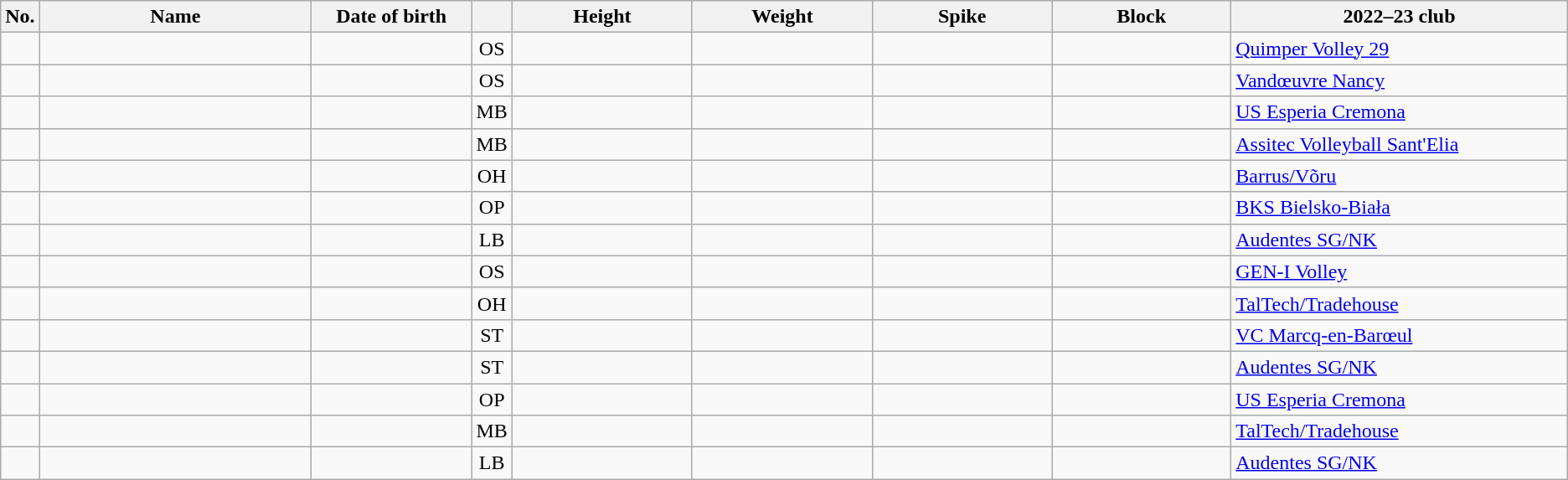<table class="wikitable sortable" style="font-size:100%; text-align:center;">
<tr>
<th>No.</th>
<th style="width:14em">Name</th>
<th style="width:8em">Date of birth</th>
<th></th>
<th style="width:9em">Height</th>
<th style="width:9em">Weight</th>
<th style="width:9em">Spike</th>
<th style="width:9em">Block</th>
<th style="width:17em">2022–23 club</th>
</tr>
<tr>
<td></td>
<td align=left></td>
<td align=right></td>
<td>OS</td>
<td></td>
<td></td>
<td></td>
<td></td>
<td align=left> <a href='#'>Quimper Volley 29</a></td>
</tr>
<tr>
<td></td>
<td align=left></td>
<td align=right></td>
<td>OS</td>
<td></td>
<td></td>
<td></td>
<td></td>
<td align=left> <a href='#'>Vandœuvre Nancy</a></td>
</tr>
<tr>
<td></td>
<td align=left></td>
<td align=right></td>
<td>MB</td>
<td></td>
<td></td>
<td></td>
<td></td>
<td align=left> <a href='#'>US Esperia Cremona</a></td>
</tr>
<tr>
<td></td>
<td align=left></td>
<td align=right></td>
<td>MB</td>
<td></td>
<td></td>
<td></td>
<td></td>
<td align=left> <a href='#'>Assitec Volleyball Sant'Elia</a></td>
</tr>
<tr>
<td></td>
<td align=left></td>
<td align=right></td>
<td>OH</td>
<td></td>
<td></td>
<td></td>
<td></td>
<td align=left> <a href='#'>Barrus/Võru</a></td>
</tr>
<tr>
<td></td>
<td align=left></td>
<td align=right></td>
<td>OP</td>
<td></td>
<td></td>
<td></td>
<td></td>
<td align=left> <a href='#'>BKS Bielsko-Biała</a></td>
</tr>
<tr>
<td></td>
<td align=left></td>
<td align=right></td>
<td>LB</td>
<td></td>
<td></td>
<td></td>
<td></td>
<td align=left> <a href='#'>Audentes SG/NK</a></td>
</tr>
<tr>
<td></td>
<td align=left></td>
<td align=right></td>
<td>OS</td>
<td></td>
<td></td>
<td></td>
<td></td>
<td align=left> <a href='#'>GEN-I Volley</a></td>
</tr>
<tr>
<td></td>
<td align=left></td>
<td align=right></td>
<td>OH</td>
<td></td>
<td></td>
<td></td>
<td></td>
<td align=left> <a href='#'>TalTech/Tradehouse</a></td>
</tr>
<tr>
<td></td>
<td align=left></td>
<td align=right></td>
<td>ST</td>
<td></td>
<td></td>
<td></td>
<td></td>
<td align=left> <a href='#'>VC Marcq-en-Barœul</a></td>
</tr>
<tr>
<td></td>
<td align=left></td>
<td align=right></td>
<td>ST</td>
<td></td>
<td></td>
<td></td>
<td></td>
<td align=left> <a href='#'>Audentes SG/NK</a></td>
</tr>
<tr>
<td></td>
<td align=left></td>
<td align=right></td>
<td>OP</td>
<td></td>
<td></td>
<td></td>
<td></td>
<td align=left> <a href='#'>US Esperia Cremona</a></td>
</tr>
<tr>
<td></td>
<td align=left></td>
<td align=right></td>
<td>MB</td>
<td></td>
<td></td>
<td></td>
<td></td>
<td align=left> <a href='#'>TalTech/Tradehouse</a></td>
</tr>
<tr>
<td></td>
<td align=left></td>
<td align=right></td>
<td>LB</td>
<td></td>
<td></td>
<td></td>
<td></td>
<td align=left> <a href='#'>Audentes SG/NK</a></td>
</tr>
</table>
